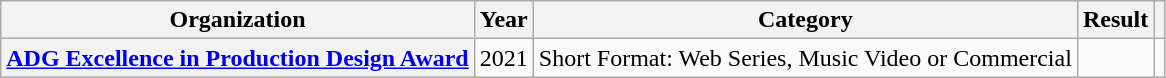<table class="wikitable sortable plainrowheaders" style="border:none; margin:0;">
<tr>
<th scope="col">Organization</th>
<th scope="col">Year</th>
<th scope="col">Category</th>
<th scope="col">Result</th>
<th class="unsortable" scope="col"></th>
</tr>
<tr>
<th scope="row"><a href='#'>ADG Excellence in Production Design Award</a></th>
<td>2021</td>
<td>Short Format: Web Series, Music Video or Commercial</td>
<td></td>
<td style="text-align:center;"></td>
</tr>
<tr>
</tr>
</table>
